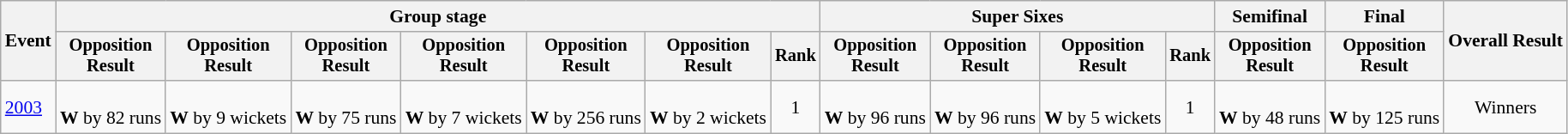<table class=wikitable style=font-size:90%;text-align:center>
<tr>
<th rowspan=2>Event</th>
<th colspan=7>Group stage</th>
<th colspan=4>Super Sixes</th>
<th>Semifinal</th>
<th>Final</th>
<th rowspan=2>Overall Result</th>
</tr>
<tr style=font-size:95%>
<th>Opposition<br>Result</th>
<th>Opposition<br>Result</th>
<th>Opposition<br>Result</th>
<th>Opposition<br>Result</th>
<th>Opposition<br>Result</th>
<th>Opposition<br>Result</th>
<th>Rank</th>
<th>Opposition<br>Result</th>
<th>Opposition<br>Result</th>
<th>Opposition<br>Result</th>
<th>Rank</th>
<th>Opposition<br>Result</th>
<th>Opposition<br>Result</th>
</tr>
<tr>
<td align=left><a href='#'>2003</a></td>
<td><br><strong>W</strong> by 82 runs</td>
<td><br><strong>W</strong> by 9 wickets</td>
<td><br><strong>W</strong> by 75 runs</td>
<td><br><strong>W</strong> by 7 wickets</td>
<td><br><strong>W</strong> by 256 runs</td>
<td><br><strong>W</strong> by 2 wickets</td>
<td>1</td>
<td><br><strong>W</strong> by 96 runs</td>
<td><br><strong>W</strong> by 96 runs</td>
<td><br><strong>W</strong> by 5 wickets</td>
<td>1</td>
<td><br> <strong>W</strong> by 48 runs</td>
<td><br><strong>W</strong> by 125 runs</td>
<td>Winners</td>
</tr>
</table>
